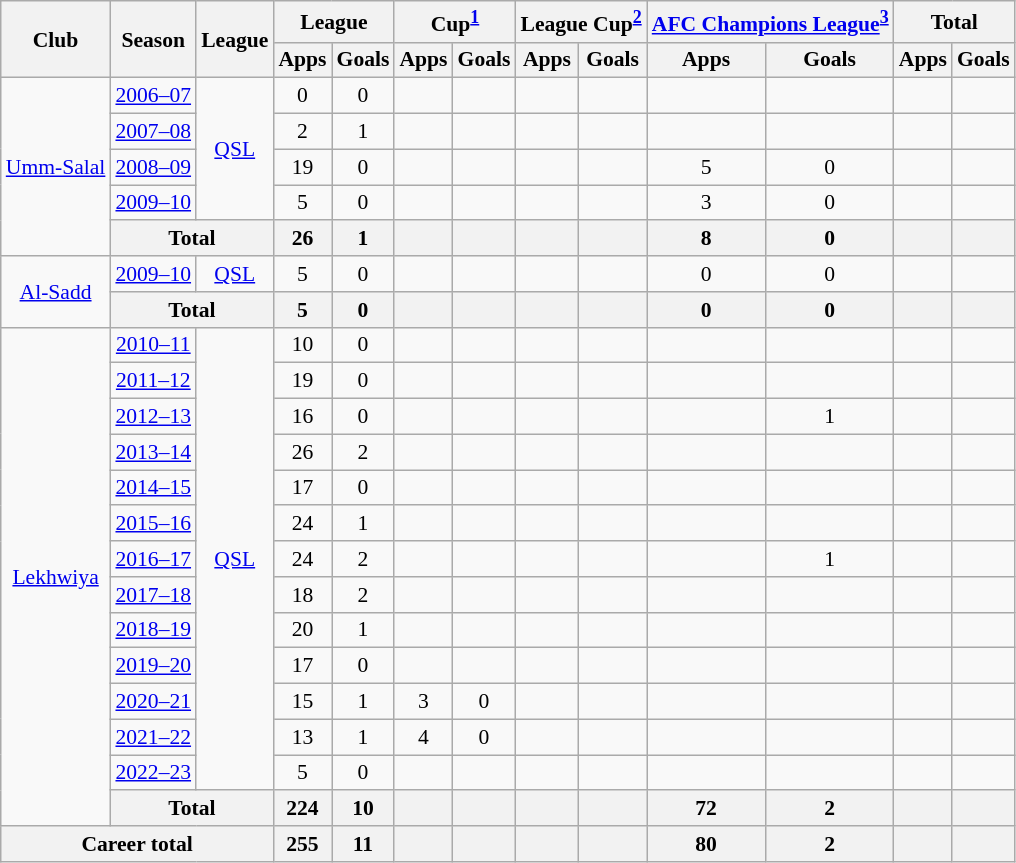<table class="wikitable" style="font-size:90%; text-align:center;">
<tr>
<th rowspan="2">Club</th>
<th rowspan="2">Season</th>
<th rowspan="2">League</th>
<th colspan="2">League</th>
<th colspan="2">Cup<sup><a href='#'>1</a></sup></th>
<th colspan="2">League Cup<sup><a href='#'>2</a></sup></th>
<th colspan="2"><a href='#'>AFC Champions League</a><sup><a href='#'>3</a></sup></th>
<th colspan="2">Total</th>
</tr>
<tr>
<th>Apps</th>
<th>Goals</th>
<th>Apps</th>
<th>Goals</th>
<th>Apps</th>
<th>Goals</th>
<th>Apps</th>
<th>Goals</th>
<th>Apps</th>
<th>Goals</th>
</tr>
<tr>
<td rowspan="5"><a href='#'>Umm-Salal</a></td>
<td><a href='#'>2006–07</a></td>
<td rowspan="4" valign="center"><a href='#'>QSL</a></td>
<td>0</td>
<td>0</td>
<td></td>
<td></td>
<td></td>
<td></td>
<td></td>
<td></td>
<td></td>
<td></td>
</tr>
<tr>
<td><a href='#'>2007–08</a></td>
<td>2</td>
<td>1</td>
<td></td>
<td></td>
<td></td>
<td></td>
<td></td>
<td></td>
<td></td>
<td></td>
</tr>
<tr>
<td><a href='#'>2008–09</a></td>
<td>19</td>
<td>0</td>
<td></td>
<td></td>
<td></td>
<td></td>
<td>5</td>
<td>0</td>
<td></td>
<td></td>
</tr>
<tr>
<td><a href='#'>2009–10</a></td>
<td>5</td>
<td>0</td>
<td></td>
<td></td>
<td></td>
<td></td>
<td>3</td>
<td>0</td>
<td></td>
<td></td>
</tr>
<tr>
<th colspan="2">Total</th>
<th>26</th>
<th>1</th>
<th></th>
<th></th>
<th></th>
<th></th>
<th>8</th>
<th>0</th>
<th></th>
<th></th>
</tr>
<tr>
<td rowspan="2"><a href='#'>Al-Sadd</a></td>
<td><a href='#'>2009–10</a></td>
<td><a href='#'>QSL</a></td>
<td>5</td>
<td>0</td>
<td></td>
<td></td>
<td></td>
<td></td>
<td>0</td>
<td>0</td>
<td></td>
<td></td>
</tr>
<tr>
<th colspan="2">Total</th>
<th>5</th>
<th>0</th>
<th></th>
<th></th>
<th></th>
<th></th>
<th>0</th>
<th>0</th>
<th></th>
<th></th>
</tr>
<tr>
<td rowspan="14"><a href='#'>Lekhwiya</a></td>
<td><a href='#'>2010–11</a></td>
<td rowspan="13" valign="center"><a href='#'>QSL</a></td>
<td>10</td>
<td>0</td>
<td></td>
<td></td>
<td></td>
<td></td>
<td></td>
<td></td>
<td></td>
<td></td>
</tr>
<tr>
<td><a href='#'>2011–12</a></td>
<td>19</td>
<td>0</td>
<td></td>
<td></td>
<td></td>
<td></td>
<td></td>
<td></td>
<td></td>
<td></td>
</tr>
<tr>
<td><a href='#'>2012–13</a></td>
<td>16</td>
<td>0</td>
<td></td>
<td></td>
<td></td>
<td></td>
<td></td>
<td>1</td>
<td></td>
<td></td>
</tr>
<tr>
<td><a href='#'>2013–14</a></td>
<td>26</td>
<td>2</td>
<td></td>
<td></td>
<td></td>
<td></td>
<td></td>
<td></td>
<td></td>
<td></td>
</tr>
<tr>
<td><a href='#'>2014–15</a></td>
<td>17</td>
<td>0</td>
<td></td>
<td></td>
<td></td>
<td></td>
<td></td>
<td></td>
<td></td>
<td></td>
</tr>
<tr>
<td><a href='#'>2015–16</a></td>
<td>24</td>
<td>1</td>
<td></td>
<td></td>
<td></td>
<td></td>
<td></td>
<td></td>
<td></td>
<td></td>
</tr>
<tr>
<td><a href='#'>2016–17</a></td>
<td>24</td>
<td>2</td>
<td></td>
<td></td>
<td></td>
<td></td>
<td></td>
<td>1</td>
<td></td>
<td></td>
</tr>
<tr>
<td><a href='#'>2017–18</a></td>
<td>18</td>
<td>2</td>
<td></td>
<td></td>
<td></td>
<td></td>
<td></td>
<td></td>
<td></td>
<td></td>
</tr>
<tr>
<td><a href='#'>2018–19</a></td>
<td>20</td>
<td>1</td>
<td></td>
<td></td>
<td></td>
<td></td>
<td></td>
<td></td>
<td></td>
<td></td>
</tr>
<tr>
<td><a href='#'>2019–20</a></td>
<td>17</td>
<td>0</td>
<td></td>
<td></td>
<td></td>
<td></td>
<td></td>
<td></td>
<td></td>
<td></td>
</tr>
<tr>
<td><a href='#'>2020–21</a></td>
<td>15</td>
<td>1</td>
<td>3</td>
<td>0</td>
<td></td>
<td></td>
<td></td>
<td></td>
<td></td>
<td></td>
</tr>
<tr>
<td><a href='#'>2021–22</a></td>
<td>13</td>
<td>1</td>
<td>4</td>
<td>0</td>
<td></td>
<td></td>
<td></td>
<td></td>
<td></td>
<td></td>
</tr>
<tr>
<td><a href='#'>2022–23</a></td>
<td>5</td>
<td>0</td>
<td></td>
<td></td>
<td></td>
<td></td>
<td></td>
<td></td>
<td></td>
<td></td>
</tr>
<tr>
<th colspan="2">Total</th>
<th>224</th>
<th>10</th>
<th></th>
<th></th>
<th></th>
<th></th>
<th>72</th>
<th>2</th>
<th></th>
<th></th>
</tr>
<tr>
<th colspan="3">Career total</th>
<th>255</th>
<th>11</th>
<th></th>
<th></th>
<th></th>
<th></th>
<th>80</th>
<th>2</th>
<th></th>
<th></th>
</tr>
</table>
